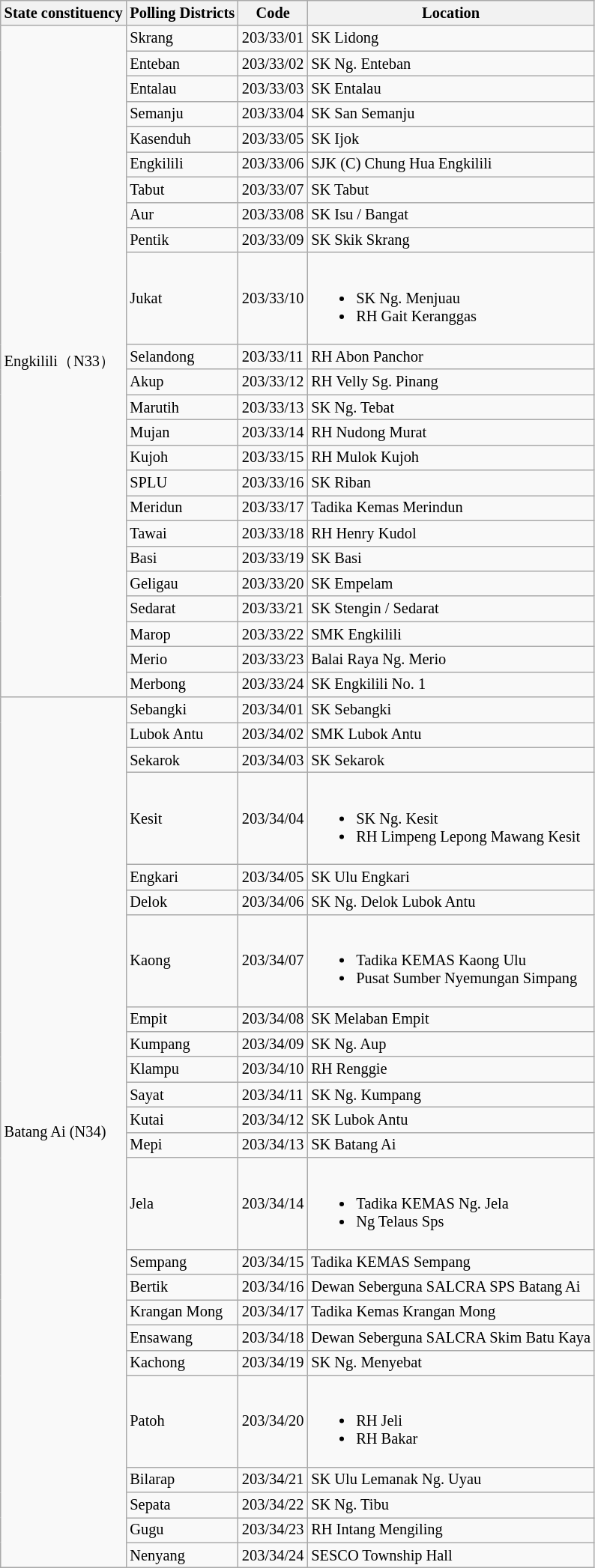<table class="wikitable sortable mw-collapsible" style="white-space:nowrap;font-size:85%">
<tr>
<th>State constituency</th>
<th>Polling Districts</th>
<th>Code</th>
<th>Location</th>
</tr>
<tr>
<td rowspan="24">Engkilili（N33）</td>
<td>Skrang</td>
<td>203/33/01</td>
<td>SK Lidong</td>
</tr>
<tr>
<td>Enteban</td>
<td>203/33/02</td>
<td>SK Ng. Enteban</td>
</tr>
<tr>
<td>Entalau</td>
<td>203/33/03</td>
<td>SK Entalau</td>
</tr>
<tr>
<td>Semanju</td>
<td>203/33/04</td>
<td>SK San Semanju</td>
</tr>
<tr>
<td>Kasenduh</td>
<td>203/33/05</td>
<td>SK Ijok</td>
</tr>
<tr>
<td>Engkilili</td>
<td>203/33/06</td>
<td>SJK (C) Chung Hua Engkilili</td>
</tr>
<tr>
<td>Tabut</td>
<td>203/33/07</td>
<td>SK Tabut</td>
</tr>
<tr>
<td>Aur</td>
<td>203/33/08</td>
<td>SK Isu / Bangat</td>
</tr>
<tr>
<td>Pentik</td>
<td>203/33/09</td>
<td>SK Skik Skrang</td>
</tr>
<tr>
<td>Jukat</td>
<td>203/33/10</td>
<td><br><ul><li>SK Ng. Menjuau</li><li>RH Gait Keranggas</li></ul></td>
</tr>
<tr>
<td>Selandong</td>
<td>203/33/11</td>
<td>RH Abon Panchor</td>
</tr>
<tr>
<td>Akup</td>
<td>203/33/12</td>
<td>RH Velly Sg. Pinang</td>
</tr>
<tr>
<td>Marutih</td>
<td>203/33/13</td>
<td>SK Ng. Tebat</td>
</tr>
<tr>
<td>Mujan</td>
<td>203/33/14</td>
<td>RH Nudong Murat</td>
</tr>
<tr>
<td>Kujoh</td>
<td>203/33/15</td>
<td>RH Mulok Kujoh</td>
</tr>
<tr>
<td>SPLU</td>
<td>203/33/16</td>
<td>SK Riban</td>
</tr>
<tr>
<td>Meridun</td>
<td>203/33/17</td>
<td>Tadika Kemas Merindun</td>
</tr>
<tr>
<td>Tawai</td>
<td>203/33/18</td>
<td>RH Henry Kudol</td>
</tr>
<tr>
<td>Basi</td>
<td>203/33/19</td>
<td>SK Basi</td>
</tr>
<tr>
<td>Geligau</td>
<td>203/33/20</td>
<td>SK Empelam</td>
</tr>
<tr>
<td>Sedarat</td>
<td>203/33/21</td>
<td>SK Stengin / Sedarat</td>
</tr>
<tr>
<td>Marop</td>
<td>203/33/22</td>
<td>SMK Engkilili</td>
</tr>
<tr>
<td>Merio</td>
<td>203/33/23</td>
<td>Balai Raya Ng. Merio</td>
</tr>
<tr>
<td>Merbong</td>
<td>203/33/24</td>
<td>SK Engkilili No. 1</td>
</tr>
<tr>
<td rowspan="24">Batang Ai (N34)</td>
<td>Sebangki</td>
<td>203/34/01</td>
<td>SK Sebangki</td>
</tr>
<tr>
<td>Lubok Antu</td>
<td>203/34/02</td>
<td>SMK Lubok Antu</td>
</tr>
<tr>
<td>Sekarok</td>
<td>203/34/03</td>
<td>SK Sekarok</td>
</tr>
<tr>
<td>Kesit</td>
<td>203/34/04</td>
<td><br><ul><li>SK Ng. Kesit</li><li>RH Limpeng Lepong Mawang Kesit</li></ul></td>
</tr>
<tr>
<td>Engkari</td>
<td>203/34/05</td>
<td>SK Ulu Engkari</td>
</tr>
<tr>
<td>Delok</td>
<td>203/34/06</td>
<td>SK Ng. Delok Lubok Antu</td>
</tr>
<tr>
<td>Kaong</td>
<td>203/34/07</td>
<td><br><ul><li>Tadika KEMAS Kaong Ulu</li><li>Pusat Sumber Nyemungan Simpang</li></ul></td>
</tr>
<tr>
<td>Empit</td>
<td>203/34/08</td>
<td>SK Melaban Empit</td>
</tr>
<tr>
<td>Kumpang</td>
<td>203/34/09</td>
<td>SK Ng. Aup</td>
</tr>
<tr>
<td>Klampu</td>
<td>203/34/10</td>
<td>RH Renggie</td>
</tr>
<tr>
<td>Sayat</td>
<td>203/34/11</td>
<td>SK Ng. Kumpang</td>
</tr>
<tr>
<td>Kutai</td>
<td>203/34/12</td>
<td>SK Lubok Antu</td>
</tr>
<tr>
<td>Mepi</td>
<td>203/34/13</td>
<td>SK Batang Ai</td>
</tr>
<tr>
<td>Jela</td>
<td>203/34/14</td>
<td><br><ul><li>Tadika KEMAS Ng. Jela</li><li>Ng Telaus Sps</li></ul></td>
</tr>
<tr>
<td>Sempang</td>
<td>203/34/15</td>
<td>Tadika KEMAS Sempang</td>
</tr>
<tr>
<td>Bertik</td>
<td>203/34/16</td>
<td>Dewan Seberguna SALCRA SPS Batang Ai</td>
</tr>
<tr>
<td>Krangan Mong</td>
<td>203/34/17</td>
<td>Tadika Kemas Krangan Mong</td>
</tr>
<tr>
<td>Ensawang</td>
<td>203/34/18</td>
<td>Dewan Seberguna SALCRA Skim Batu Kaya</td>
</tr>
<tr>
<td>Kachong</td>
<td>203/34/19</td>
<td>SK Ng. Menyebat</td>
</tr>
<tr>
<td>Patoh</td>
<td>203/34/20</td>
<td><br><ul><li>RH Jeli</li><li>RH Bakar</li></ul></td>
</tr>
<tr>
<td>Bilarap</td>
<td>203/34/21</td>
<td>SK Ulu Lemanak Ng. Uyau</td>
</tr>
<tr>
<td>Sepata</td>
<td>203/34/22</td>
<td>SK Ng. Tibu</td>
</tr>
<tr>
<td>Gugu</td>
<td>203/34/23</td>
<td>RH Intang Mengiling</td>
</tr>
<tr>
<td>Nenyang</td>
<td>203/34/24</td>
<td>SESCO Township Hall</td>
</tr>
</table>
